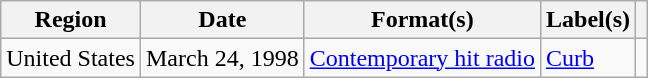<table class="wikitable">
<tr>
<th>Region</th>
<th>Date</th>
<th>Format(s)</th>
<th>Label(s)</th>
<th></th>
</tr>
<tr>
<td>United States</td>
<td>March 24, 1998</td>
<td><a href='#'>Contemporary hit radio</a></td>
<td><a href='#'>Curb</a></td>
<td></td>
</tr>
</table>
